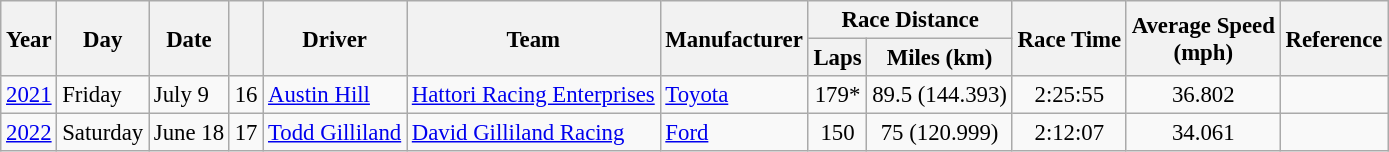<table class="wikitable" style="font-size: 95%;">
<tr>
<th rowspan=2>Year</th>
<th rowspan=2>Day</th>
<th rowspan=2>Date</th>
<th rowspan=2></th>
<th rowspan=2>Driver</th>
<th rowspan=2>Team</th>
<th rowspan=2>Manufacturer</th>
<th colspan=2>Race Distance</th>
<th rowspan=2>Race Time</th>
<th rowspan=2>Average Speed<br>(mph)</th>
<th rowspan=2>Reference</th>
</tr>
<tr>
<th>Laps</th>
<th>Miles (km)</th>
</tr>
<tr>
<td><a href='#'>2021</a></td>
<td>Friday</td>
<td>July 9</td>
<td align="center">16</td>
<td><a href='#'>Austin Hill</a></td>
<td><a href='#'>Hattori Racing Enterprises</a></td>
<td><a href='#'>Toyota</a></td>
<td align=center>179*</td>
<td align=center>89.5 (144.393)</td>
<td align=center>2:25:55</td>
<td align=center>36.802</td>
<td align=center></td>
</tr>
<tr>
<td><a href='#'>2022</a></td>
<td>Saturday</td>
<td>June 18</td>
<td align="center">17</td>
<td><a href='#'>Todd Gilliland</a></td>
<td><a href='#'>David Gilliland Racing</a></td>
<td><a href='#'>Ford</a></td>
<td align="center">150</td>
<td align="center">75 (120.999)</td>
<td align="center">2:12:07</td>
<td align="center">34.061</td>
<td align="center"></td>
</tr>
</table>
